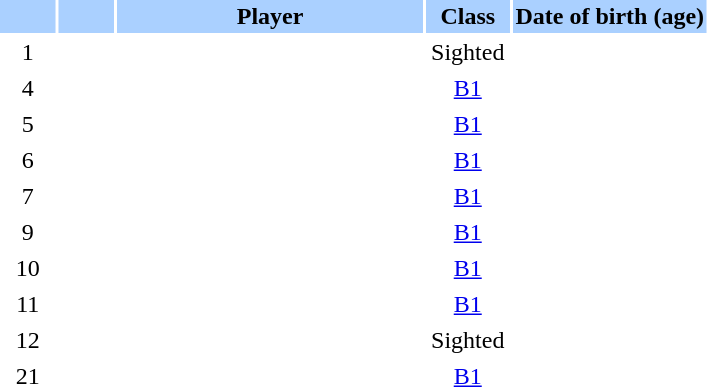<table class="sortable" border="0" cellspacing="2" cellpadding="2">
<tr style="background-color:#AAD0FF">
<th width=8%></th>
<th width=8%></th>
<th width=44%>Player</th>
<th width=12%>Class</th>
<th width=28%>Date of birth (age)</th>
</tr>
<tr>
<td style="text-align: center;">1</td>
<td style="text-align: center;"></td>
<td></td>
<td style="text-align: center;">Sighted</td>
<td></td>
</tr>
<tr>
<td style="text-align: center;">4</td>
<td style="text-align: center;"></td>
<td></td>
<td style="text-align: center;"><a href='#'>B1</a></td>
<td></td>
</tr>
<tr>
<td style="text-align: center;">5</td>
<td style="text-align: center;"></td>
<td></td>
<td style="text-align: center;"><a href='#'>B1</a></td>
<td></td>
</tr>
<tr>
<td style="text-align: center;">6</td>
<td style="text-align: center;"></td>
<td></td>
<td style="text-align: center;"><a href='#'>B1</a></td>
<td></td>
</tr>
<tr>
<td style="text-align: center;">7</td>
<td style="text-align: center;"></td>
<td></td>
<td style="text-align: center;"><a href='#'>B1</a></td>
<td></td>
</tr>
<tr>
<td style="text-align: center;">9</td>
<td style="text-align: center;"></td>
<td></td>
<td style="text-align: center;"><a href='#'>B1</a></td>
<td></td>
</tr>
<tr>
<td style="text-align: center;">10</td>
<td style="text-align: center;"></td>
<td></td>
<td style="text-align: center;"><a href='#'>B1</a></td>
<td></td>
</tr>
<tr>
<td style="text-align: center;">11</td>
<td style="text-align: center;"></td>
<td></td>
<td style="text-align: center;"><a href='#'>B1</a></td>
<td></td>
</tr>
<tr>
<td style="text-align: center;">12</td>
<td style="text-align: center;"></td>
<td></td>
<td style="text-align: center;">Sighted</td>
<td></td>
</tr>
<tr>
<td style="text-align: center;">21</td>
<td style="text-align: center;"></td>
<td></td>
<td style="text-align: center;"><a href='#'>B1</a></td>
<td></td>
</tr>
</table>
